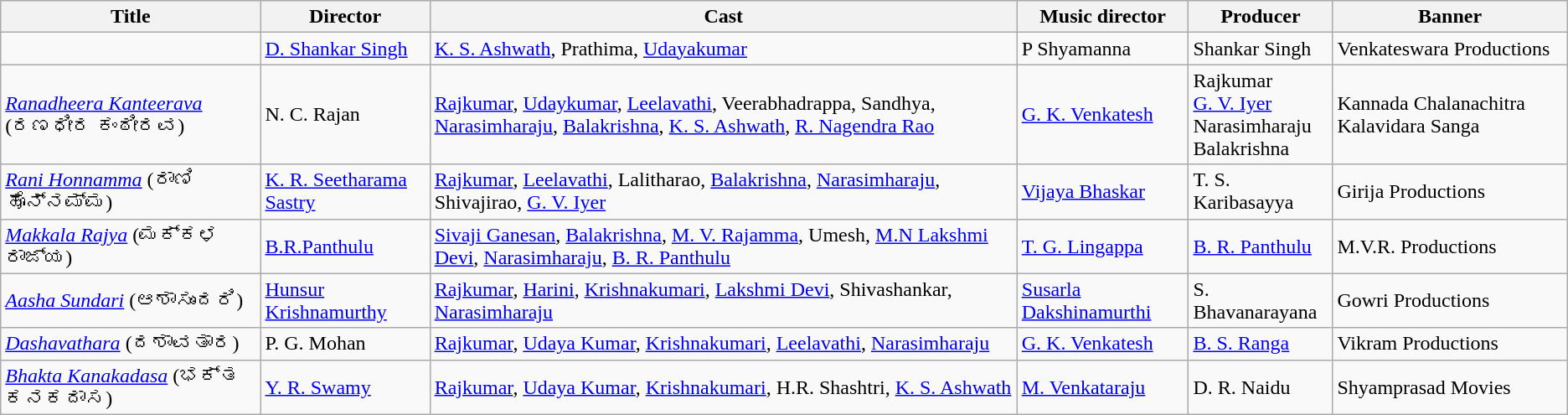<table class="wikitable sortable">
<tr>
<th>Title</th>
<th>Director</th>
<th>Cast</th>
<th>Music director</th>
<th>Producer</th>
<th>Banner</th>
</tr>
<tr>
<td></td>
<td><a href='#'>D. Shankar Singh</a></td>
<td><a href='#'>K. S. Ashwath</a>, Prathima, <a href='#'>Udayakumar</a></td>
<td>P Shyamanna</td>
<td>Shankar Singh</td>
<td>Venkateswara Productions</td>
</tr>
<tr>
<td><em><a href='#'>Ranadheera Kanteerava</a></em> (ರಣಧೀರ ಕಂಠೀರವ)</td>
<td>N. C. Rajan</td>
<td><a href='#'>Rajkumar</a>, <a href='#'>Udaykumar</a>, <a href='#'>Leelavathi</a>, Veerabhadrappa, Sandhya, <a href='#'>Narasimharaju</a>, <a href='#'>Balakrishna</a>, <a href='#'>K. S. Ashwath</a>, <a href='#'>R. Nagendra Rao</a></td>
<td><a href='#'>G. K. Venkatesh</a></td>
<td>Rajkumar <br> <a href='#'>G. V. Iyer</a> <br> Narasimharaju <br> Balakrishna</td>
<td>Kannada Chalanachitra Kalavidara Sanga</td>
</tr>
<tr>
<td><em><a href='#'>Rani Honnamma</a></em> (ರಾಣಿ ಹೊನ್ನಮ್ಮ)</td>
<td><a href='#'>K. R. Seetharama Sastry</a></td>
<td><a href='#'>Rajkumar</a>, <a href='#'>Leelavathi</a>, Lalitharao, <a href='#'>Balakrishna</a>, <a href='#'>Narasimharaju</a>, Shivajirao, <a href='#'>G. V. Iyer</a></td>
<td><a href='#'>Vijaya Bhaskar</a></td>
<td>T. S. Karibasayya</td>
<td>Girija Productions</td>
</tr>
<tr>
<td><em><a href='#'>Makkala Rajya</a></em> (ಮಕ್ಕಳ ರಾಜ್ಯ)</td>
<td><a href='#'>B.R.Panthulu</a></td>
<td><a href='#'>Sivaji Ganesan</a>, <a href='#'>Balakrishna</a>, <a href='#'>M. V. Rajamma</a>, Umesh, <a href='#'>M.N Lakshmi Devi</a>, <a href='#'>Narasimharaju</a>, <a href='#'>B. R. Panthulu</a></td>
<td><a href='#'>T. G. Lingappa</a></td>
<td><a href='#'>B. R. Panthulu</a></td>
<td>M.V.R. Productions</td>
</tr>
<tr>
<td><em><a href='#'>Aasha Sundari</a></em> (ಆಶಾಸುಂದರಿ)</td>
<td><a href='#'>Hunsur Krishnamurthy</a></td>
<td><a href='#'>Rajkumar</a>, <a href='#'>Harini</a>, <a href='#'>Krishnakumari</a>, <a href='#'>Lakshmi Devi</a>, Shivashankar, <a href='#'>Narasimharaju</a></td>
<td><a href='#'>Susarla Dakshinamurthi</a></td>
<td>S. Bhavanarayana</td>
<td>Gowri Productions</td>
</tr>
<tr>
<td><em><a href='#'>Dashavathara</a></em> (ದಶಾವತಾರ)</td>
<td>P. G. Mohan</td>
<td><a href='#'>Rajkumar</a>, <a href='#'>Udaya Kumar</a>, <a href='#'>Krishnakumari</a>, <a href='#'>Leelavathi</a>, <a href='#'>Narasimharaju</a></td>
<td><a href='#'>G. K. Venkatesh</a></td>
<td><a href='#'>B. S. Ranga</a></td>
<td>Vikram Productions</td>
</tr>
<tr>
<td><em><a href='#'>Bhakta Kanakadasa</a></em> (ಭಕ್ತ ಕನಕದಾಸ)  </td>
<td><a href='#'>Y. R. Swamy</a></td>
<td><a href='#'>Rajkumar</a>, <a href='#'>Udaya Kumar</a>, <a href='#'>Krishnakumari</a>, H.R. Shashtri, <a href='#'>K. S. Ashwath</a></td>
<td><a href='#'>M. Venkataraju</a></td>
<td>D. R. Naidu</td>
<td>Shyamprasad Movies</td>
</tr>
</table>
